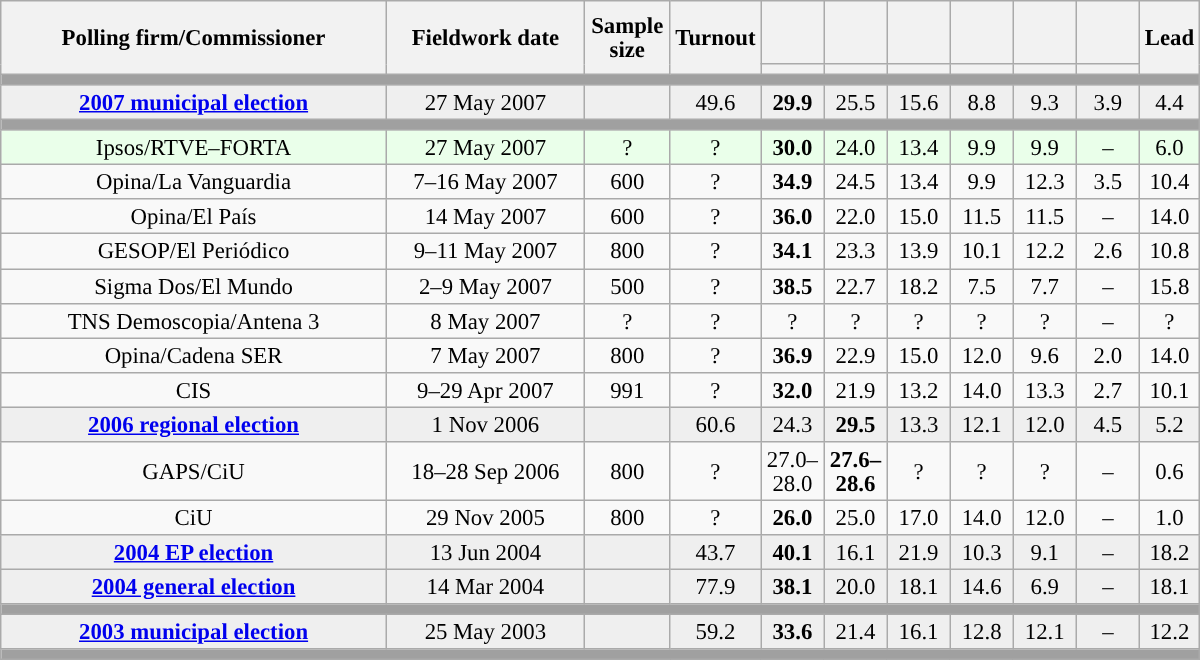<table class="wikitable collapsible collapsed" style="text-align:center; font-size:95%; line-height:16px;">
<tr style="height:42px;">
<th style="width:250px;" rowspan="2">Polling firm/Commissioner</th>
<th style="width:125px;" rowspan="2">Fieldwork date</th>
<th style="width:50px;" rowspan="2">Sample size</th>
<th style="width:45px;" rowspan="2">Turnout</th>
<th style="width:35px;"></th>
<th style="width:35px;"></th>
<th style="width:35px;"></th>
<th style="width:35px;"></th>
<th style="width:35px;"></th>
<th style="width:35px;"></th>
<th style="width:30px;" rowspan="2">Lead</th>
</tr>
<tr>
<th style="color:inherit;background:"></th>
<th style="color:inherit;background:"></th>
<th style="color:inherit;background:"></th>
<th style="color:inherit;background:"></th>
<th style="color:inherit;background:"></th>
<th style="color:inherit;background:"></th>
</tr>
<tr>
<td colspan="11" style="background:#A0A0A0"></td>
</tr>
<tr style="background:#EFEFEF;">
<td><strong><a href='#'>2007 municipal election</a></strong></td>
<td>27 May 2007</td>
<td></td>
<td>49.6</td>
<td><strong>29.9</strong><br></td>
<td>25.5<br></td>
<td>15.6<br></td>
<td>8.8<br></td>
<td>9.3<br></td>
<td>3.9<br></td>
<td style="background:">4.4</td>
</tr>
<tr>
<td colspan="11" style="background:#A0A0A0"></td>
</tr>
<tr style="background:#EAFFEA;">
<td>Ipsos/RTVE–FORTA</td>
<td>27 May 2007</td>
<td>?</td>
<td>?</td>
<td><strong>30.0</strong><br></td>
<td>24.0<br></td>
<td>13.4<br></td>
<td>9.9<br></td>
<td>9.9<br></td>
<td>–</td>
<td style="background:">6.0</td>
</tr>
<tr>
<td>Opina/La Vanguardia</td>
<td>7–16 May 2007</td>
<td>600</td>
<td>?</td>
<td><strong>34.9</strong><br></td>
<td>24.5<br></td>
<td>13.4<br></td>
<td>9.9<br></td>
<td>12.3<br></td>
<td>3.5<br></td>
<td style="background:">10.4</td>
</tr>
<tr>
<td>Opina/El País</td>
<td>14 May 2007</td>
<td>600</td>
<td>?</td>
<td><strong>36.0</strong><br></td>
<td>22.0<br></td>
<td>15.0<br></td>
<td>11.5<br></td>
<td>11.5<br></td>
<td>–</td>
<td style="background:">14.0</td>
</tr>
<tr>
<td>GESOP/El Periódico</td>
<td>9–11 May 2007</td>
<td>800</td>
<td>?</td>
<td><strong>34.1</strong><br></td>
<td>23.3<br></td>
<td>13.9<br></td>
<td>10.1<br></td>
<td>12.2<br></td>
<td>2.6<br></td>
<td style="background:">10.8</td>
</tr>
<tr>
<td>Sigma Dos/El Mundo</td>
<td>2–9 May 2007</td>
<td>500</td>
<td>?</td>
<td><strong>38.5</strong><br></td>
<td>22.7<br></td>
<td>18.2<br></td>
<td>7.5<br></td>
<td>7.7<br></td>
<td>–</td>
<td style="background:">15.8</td>
</tr>
<tr>
<td>TNS Demoscopia/Antena 3</td>
<td>8 May 2007</td>
<td>?</td>
<td>?</td>
<td>?<br></td>
<td>?<br></td>
<td>?<br></td>
<td>?<br></td>
<td>?<br></td>
<td>–</td>
<td style="background:">?</td>
</tr>
<tr>
<td>Opina/Cadena SER</td>
<td>7 May 2007</td>
<td>800</td>
<td>?</td>
<td><strong>36.9</strong><br></td>
<td>22.9<br></td>
<td>15.0<br></td>
<td>12.0<br></td>
<td>9.6<br></td>
<td>2.0<br></td>
<td style="background:">14.0</td>
</tr>
<tr>
<td>CIS</td>
<td>9–29 Apr 2007</td>
<td>991</td>
<td>?</td>
<td><strong>32.0</strong><br></td>
<td>21.9<br></td>
<td>13.2<br></td>
<td>14.0<br></td>
<td>13.3<br></td>
<td>2.7<br></td>
<td style="background:">10.1</td>
</tr>
<tr style="background:#EFEFEF;">
<td><strong><a href='#'>2006 regional election</a></strong></td>
<td>1 Nov 2006</td>
<td></td>
<td>60.6</td>
<td>24.3<br></td>
<td><strong>29.5</strong><br></td>
<td>13.3<br></td>
<td>12.1<br></td>
<td>12.0<br></td>
<td>4.5<br></td>
<td style="background:">5.2</td>
</tr>
<tr>
<td>GAPS/CiU</td>
<td>18–28 Sep 2006</td>
<td>800</td>
<td>?</td>
<td>27.0–<br>28.0<br></td>
<td><strong>27.6–<br>28.6</strong><br></td>
<td>?<br></td>
<td>?<br></td>
<td>?<br></td>
<td>–</td>
<td style="background:">0.6</td>
</tr>
<tr>
<td>CiU</td>
<td>29 Nov 2005</td>
<td>800</td>
<td>?</td>
<td><strong>26.0</strong><br></td>
<td>25.0<br></td>
<td>17.0<br></td>
<td>14.0<br></td>
<td>12.0<br></td>
<td>–</td>
<td style="background:">1.0</td>
</tr>
<tr style="background:#EFEFEF;">
<td><strong><a href='#'>2004 EP election</a></strong></td>
<td>13 Jun 2004</td>
<td></td>
<td>43.7</td>
<td><strong>40.1</strong><br></td>
<td>16.1<br></td>
<td>21.9<br></td>
<td>10.3<br></td>
<td>9.1<br></td>
<td>–</td>
<td style="background:">18.2</td>
</tr>
<tr style="background:#EFEFEF;">
<td><strong><a href='#'>2004 general election</a></strong></td>
<td>14 Mar 2004</td>
<td></td>
<td>77.9</td>
<td><strong>38.1</strong><br></td>
<td>20.0<br></td>
<td>18.1<br></td>
<td>14.6<br></td>
<td>6.9<br></td>
<td>–</td>
<td style="background:">18.1</td>
</tr>
<tr>
<td colspan="11" style="background:#A0A0A0"></td>
</tr>
<tr style="background:#EFEFEF;">
<td><strong><a href='#'>2003 municipal election</a></strong></td>
<td>25 May 2003</td>
<td></td>
<td>59.2</td>
<td><strong>33.6</strong><br></td>
<td>21.4<br></td>
<td>16.1<br></td>
<td>12.8<br></td>
<td>12.1<br></td>
<td>–</td>
<td style="background:">12.2</td>
</tr>
<tr>
<td colspan="11" style="background:#A0A0A0"></td>
</tr>
</table>
